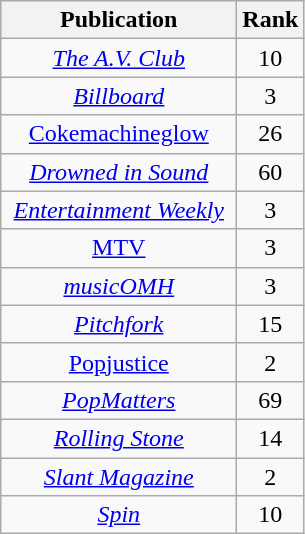<table class="wikitable collapsible collapsed">
<tr>
<th style="text-align:center; width:150px;">Publication</th>
<th style="text-align:center;">Rank</th>
</tr>
<tr style="text-align:center;">
<td><em><a href='#'>The A.V. Club</a></em></td>
<td>10</td>
</tr>
<tr style="text-align:center;">
<td><em><a href='#'>Billboard</a></em></td>
<td style="text-align:center;">3</td>
</tr>
<tr style="text-align:center;">
<td><a href='#'>Cokemachineglow</a></td>
<td>26</td>
</tr>
<tr style="text-align:center;">
<td><em><a href='#'>Drowned in Sound</a></em></td>
<td>60</td>
</tr>
<tr style="text-align:center;">
<td><em><a href='#'>Entertainment Weekly</a></em></td>
<td>3</td>
</tr>
<tr style="text-align:center;">
<td><a href='#'>MTV</a></td>
<td>3</td>
</tr>
<tr style="text-align:center;">
<td><em><a href='#'>musicOMH</a></em></td>
<td>3</td>
</tr>
<tr style="text-align:center;">
<td><em><a href='#'>Pitchfork</a></em></td>
<td>15</td>
</tr>
<tr style="text-align:center;">
<td><a href='#'>Popjustice</a></td>
<td>2</td>
</tr>
<tr style="text-align:center;">
<td><em><a href='#'>PopMatters</a></em></td>
<td>69 <br></td>
</tr>
<tr style="text-align:center;">
<td><em><a href='#'>Rolling Stone</a></em></td>
<td>14</td>
</tr>
<tr style="text-align:center;">
<td><em><a href='#'>Slant Magazine</a></em></td>
<td>2</td>
</tr>
<tr style="text-align:center;">
<td><em><a href='#'>Spin</a></em></td>
<td>10 <br></td>
</tr>
</table>
